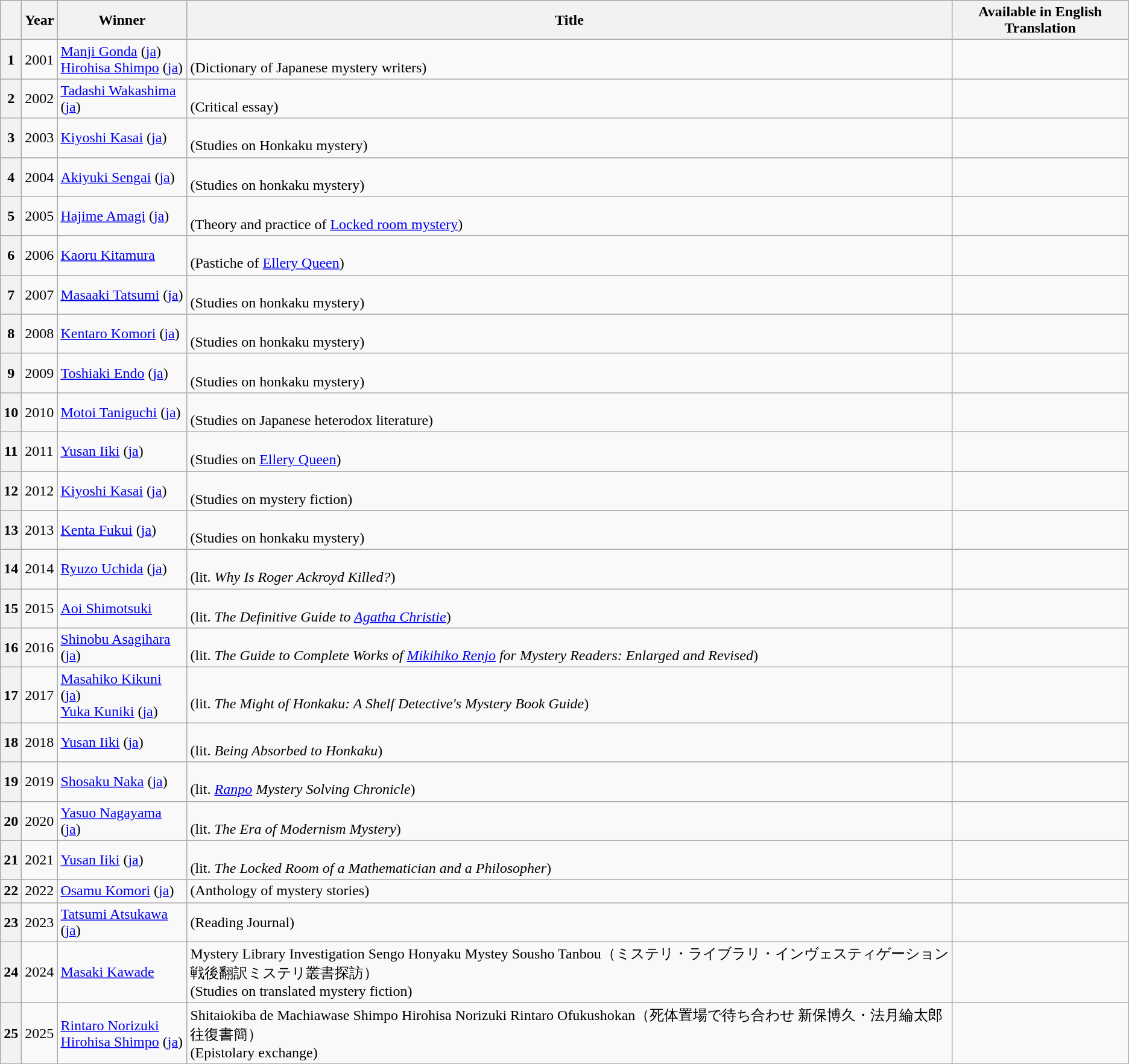<table class='wikitable'>
<tr>
<th></th>
<th>Year</th>
<th>Winner</th>
<th>Title</th>
<th>Available in English Translation</th>
</tr>
<tr>
<th>1</th>
<td>2001</td>
<td><a href='#'>Manji Gonda</a> (<a href='#'>ja</a>)<br><a href='#'>Hirohisa Shimpo</a> (<a href='#'>ja</a>)</td>
<td><br>(Dictionary of Japanese mystery writers)</td>
<td></td>
</tr>
<tr>
<th>2</th>
<td>2002</td>
<td><a href='#'>Tadashi Wakashima</a> (<a href='#'>ja</a>)</td>
<td><br>(Critical essay)</td>
<td></td>
</tr>
<tr>
<th>3</th>
<td>2003</td>
<td><a href='#'>Kiyoshi Kasai</a> (<a href='#'>ja</a>)</td>
<td><br>(Studies on Honkaku mystery)</td>
<td></td>
</tr>
<tr>
<th>4</th>
<td>2004</td>
<td><a href='#'>Akiyuki Sengai</a> (<a href='#'>ja</a>)</td>
<td><br>(Studies on honkaku mystery)</td>
<td></td>
</tr>
<tr>
<th>5</th>
<td>2005</td>
<td><a href='#'>Hajime Amagi</a> (<a href='#'>ja</a>)</td>
<td><br>(Theory and practice of <a href='#'>Locked room mystery</a>)</td>
<td></td>
</tr>
<tr>
<th>6</th>
<td>2006</td>
<td><a href='#'>Kaoru Kitamura</a></td>
<td><br>(Pastiche of <a href='#'>Ellery Queen</a>)</td>
<td></td>
</tr>
<tr>
<th>7</th>
<td>2007</td>
<td><a href='#'>Masaaki Tatsumi</a> (<a href='#'>ja</a>)</td>
<td><br>(Studies on honkaku mystery)</td>
<td></td>
</tr>
<tr>
<th>8</th>
<td>2008</td>
<td><a href='#'>Kentaro Komori</a> (<a href='#'>ja</a>)</td>
<td><br>(Studies on honkaku mystery)</td>
<td></td>
</tr>
<tr>
<th>9</th>
<td>2009</td>
<td><a href='#'>Toshiaki Endo</a> (<a href='#'>ja</a>)</td>
<td><br>(Studies on honkaku mystery)</td>
<td></td>
</tr>
<tr>
<th>10</th>
<td>2010</td>
<td><a href='#'>Motoi Taniguchi</a> (<a href='#'>ja</a>)</td>
<td><br>(Studies on Japanese heterodox literature)</td>
<td></td>
</tr>
<tr>
<th>11</th>
<td>2011</td>
<td><a href='#'>Yusan Iiki</a> (<a href='#'>ja</a>)</td>
<td><br>(Studies on <a href='#'>Ellery Queen</a>)</td>
<td></td>
</tr>
<tr>
<th>12</th>
<td>2012</td>
<td><a href='#'>Kiyoshi Kasai</a> (<a href='#'>ja</a>)</td>
<td><br>(Studies on mystery fiction)</td>
<td></td>
</tr>
<tr>
<th>13</th>
<td>2013</td>
<td><a href='#'>Kenta Fukui</a> (<a href='#'>ja</a>)</td>
<td><br>(Studies on honkaku mystery)</td>
<td></td>
</tr>
<tr>
<th>14</th>
<td>2014</td>
<td><a href='#'>Ryuzo Uchida</a> (<a href='#'>ja</a>)</td>
<td><br>(lit. <em>Why Is Roger Ackroyd Killed?</em>)</td>
<td></td>
</tr>
<tr>
<th>15</th>
<td>2015</td>
<td><a href='#'>Aoi Shimotsuki</a></td>
<td><br>(lit. <em>The Definitive Guide to <a href='#'>Agatha Christie</a></em>)</td>
<td></td>
</tr>
<tr>
<th>16</th>
<td>2016</td>
<td><a href='#'>Shinobu Asagihara</a> (<a href='#'>ja</a>)</td>
<td><br>(lit. <em>The Guide to Complete Works of <a href='#'>Mikihiko Renjo</a> for Mystery Readers: Enlarged and Revised</em>)</td>
<td></td>
</tr>
<tr>
<th>17</th>
<td>2017</td>
<td><a href='#'>Masahiko Kikuni</a> (<a href='#'>ja</a>)<br><a href='#'>Yuka Kuniki</a> (<a href='#'>ja</a>)</td>
<td><br>(lit. <em>The Might of Honkaku: A Shelf Detective's Mystery Book Guide</em>)</td>
<td></td>
</tr>
<tr>
<th>18</th>
<td>2018</td>
<td><a href='#'>Yusan Iiki</a> (<a href='#'>ja</a>)</td>
<td><br>(lit. <em>Being Absorbed to Honkaku</em>)</td>
<td></td>
</tr>
<tr>
<th>19</th>
<td>2019</td>
<td><a href='#'>Shosaku Naka</a> (<a href='#'>ja</a>)</td>
<td><br>(lit. <em><a href='#'>Ranpo</a> Mystery Solving Chronicle</em>)</td>
<td></td>
</tr>
<tr>
<th>20</th>
<td>2020</td>
<td><a href='#'>Yasuo Nagayama</a> (<a href='#'>ja</a>)</td>
<td><br>(lit. <em>The Era of Modernism Mystery</em>)</td>
<td></td>
</tr>
<tr>
<th>21</th>
<td>2021</td>
<td><a href='#'>Yusan Iiki</a> (<a href='#'>ja</a>)</td>
<td><br>(lit. <em>The Locked Room of a Mathematician and a Philosopher</em>)</td>
<td></td>
</tr>
<tr>
<th>22</th>
<td>2022</td>
<td><a href='#'>Osamu Komori</a> (<a href='#'>ja</a>)</td>
<td>(Anthology of mystery stories)</td>
<td></td>
</tr>
<tr>
<th>23</th>
<td>2023</td>
<td><a href='#'>Tatsumi Atsukawa</a> (<a href='#'>ja</a>)</td>
<td>(Reading Journal)</td>
<td></td>
</tr>
<tr>
<th>24</th>
<td>2024</td>
<td><a href='#'>Masaki Kawade</a></td>
<td>Mystery Library Investigation Sengo Honyaku Mystey Sousho Tanbou（ミステリ・ライブラリ・インヴェスティゲーション 戦後翻訳ミステリ叢書探訪）<br>(Studies on translated mystery fiction)</td>
<td></td>
</tr>
<tr>
<th>25</th>
<td>2025</td>
<td><a href='#'>Rintaro Norizuki</a><br><a href='#'>Hirohisa Shimpo</a> (<a href='#'>ja</a>)</td>
<td>Shitaiokiba de Machiawase Shimpo Hirohisa Norizuki Rintaro Ofukushokan（死体置場で待ち合わせ 新保博久・法月綸太郎 往復書簡）<br>(Epistolary exchange)</td>
<td></td>
</tr>
</table>
